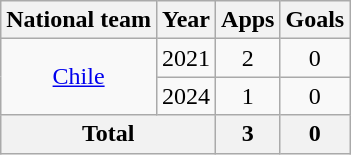<table class=wikitable style=text-align:center>
<tr>
<th>National team</th>
<th>Year</th>
<th>Apps</th>
<th>Goals</th>
</tr>
<tr>
<td rowspan="2"><a href='#'>Chile</a></td>
<td>2021</td>
<td>2</td>
<td>0</td>
</tr>
<tr>
<td>2024</td>
<td>1</td>
<td>0</td>
</tr>
<tr>
<th colspan="2">Total</th>
<th>3</th>
<th>0</th>
</tr>
</table>
